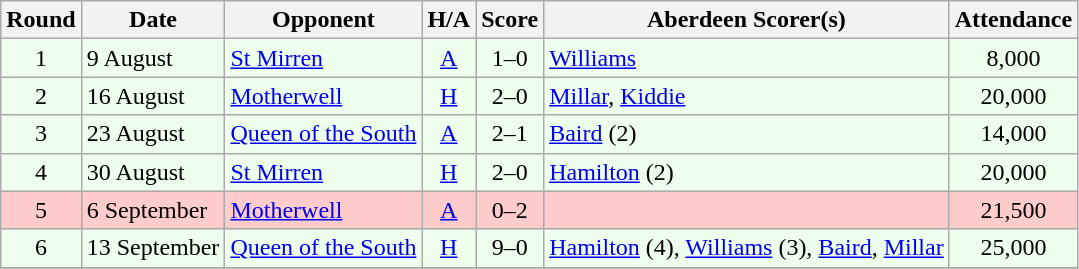<table class="wikitable" style="text-align:center">
<tr>
<th>Round</th>
<th>Date</th>
<th>Opponent</th>
<th>H/A</th>
<th>Score</th>
<th>Aberdeen Scorer(s)</th>
<th>Attendance</th>
</tr>
<tr bgcolor=#EEFFEE>
<td>1</td>
<td align=left>9 August</td>
<td align=left><a href='#'>St Mirren</a></td>
<td><a href='#'>A</a></td>
<td>1–0</td>
<td align=left><a href='#'>Williams</a></td>
<td>8,000</td>
</tr>
<tr bgcolor=#EEFFEE>
<td>2</td>
<td align=left>16 August</td>
<td align=left><a href='#'>Motherwell</a></td>
<td><a href='#'>H</a></td>
<td>2–0</td>
<td align=left><a href='#'>Millar</a>, <a href='#'>Kiddie</a></td>
<td>20,000</td>
</tr>
<tr bgcolor=#EEFFEE>
<td>3</td>
<td align=left>23 August</td>
<td align=left><a href='#'>Queen of the South</a></td>
<td><a href='#'>A</a></td>
<td>2–1</td>
<td align=left><a href='#'>Baird</a> (2)</td>
<td>14,000</td>
</tr>
<tr bgcolor=#EEFFEE>
<td>4</td>
<td align=left>30 August</td>
<td align=left><a href='#'>St Mirren</a></td>
<td><a href='#'>H</a></td>
<td>2–0</td>
<td align=left><a href='#'>Hamilton</a> (2)</td>
<td>20,000</td>
</tr>
<tr bgcolor=#FFCCCC>
<td>5</td>
<td align=left>6 September</td>
<td align=left><a href='#'>Motherwell</a></td>
<td><a href='#'>A</a></td>
<td>0–2</td>
<td align=left></td>
<td>21,500</td>
</tr>
<tr bgcolor=#EEFFEE>
<td>6</td>
<td align=left>13 September</td>
<td align=left><a href='#'>Queen of the South</a></td>
<td><a href='#'>H</a></td>
<td>9–0</td>
<td align=left><a href='#'>Hamilton</a> (4), <a href='#'>Williams</a> (3), <a href='#'>Baird</a>, <a href='#'>Millar</a></td>
<td>25,000</td>
</tr>
<tr>
</tr>
</table>
